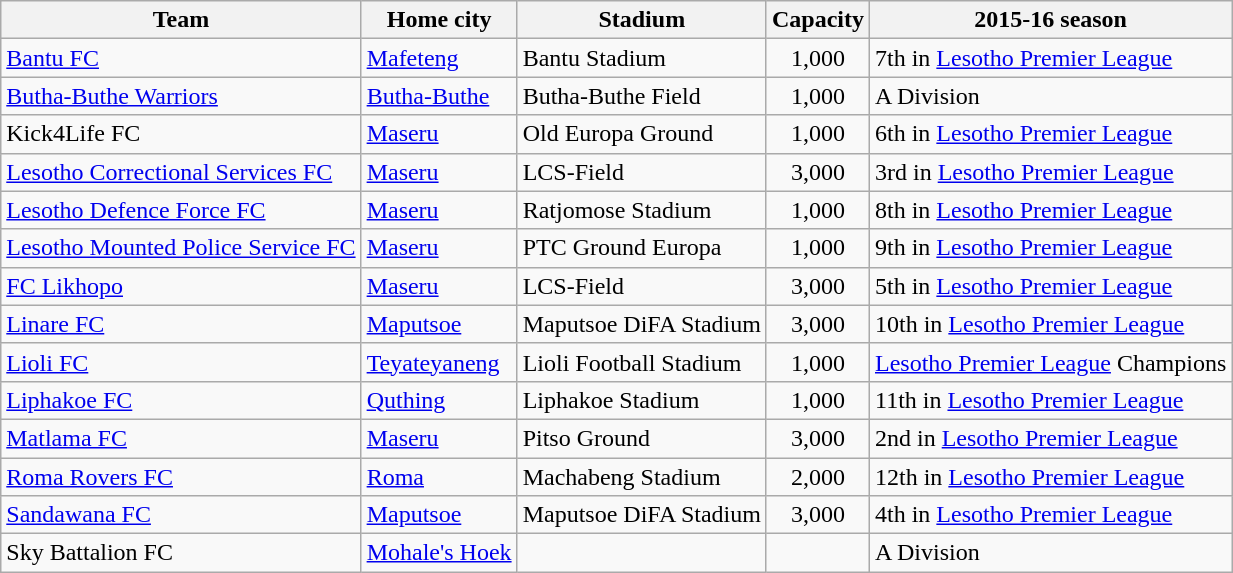<table class="wikitable sortable">
<tr>
<th>Team</th>
<th>Home city</th>
<th>Stadium</th>
<th>Capacity</th>
<th>2015-16 season</th>
</tr>
<tr>
<td><a href='#'>Bantu FC</a></td>
<td><a href='#'>Mafeteng</a></td>
<td>Bantu Stadium</td>
<td align="center">1,000</td>
<td>7th in <a href='#'>Lesotho Premier League</a></td>
</tr>
<tr>
<td><a href='#'>Butha-Buthe Warriors</a></td>
<td><a href='#'>Butha-Buthe</a></td>
<td>Butha-Buthe Field</td>
<td align="center">1,000</td>
<td>A Division</td>
</tr>
<tr>
<td>Kick4Life FC</td>
<td><a href='#'>Maseru</a></td>
<td>Old Europa Ground</td>
<td align="center">1,000</td>
<td>6th in <a href='#'>Lesotho Premier League</a></td>
</tr>
<tr>
<td><a href='#'>Lesotho Correctional Services FC</a></td>
<td><a href='#'>Maseru</a></td>
<td>LCS-Field</td>
<td align="center">3,000</td>
<td>3rd in <a href='#'>Lesotho Premier League</a></td>
</tr>
<tr>
<td><a href='#'>Lesotho Defence Force FC</a></td>
<td><a href='#'>Maseru</a></td>
<td>Ratjomose Stadium</td>
<td align="center">1,000</td>
<td>8th in <a href='#'>Lesotho Premier League</a></td>
</tr>
<tr>
<td><a href='#'>Lesotho Mounted Police Service FC</a></td>
<td><a href='#'>Maseru</a></td>
<td>PTC Ground Europa</td>
<td align="center">1,000</td>
<td>9th in <a href='#'>Lesotho Premier League</a></td>
</tr>
<tr>
<td><a href='#'>FC Likhopo</a></td>
<td><a href='#'>Maseru</a></td>
<td>LCS-Field</td>
<td align="center">3,000</td>
<td>5th in <a href='#'>Lesotho Premier League</a></td>
</tr>
<tr>
<td><a href='#'>Linare FC</a></td>
<td><a href='#'>Maputsoe</a></td>
<td>Maputsoe DiFA Stadium</td>
<td align="center">3,000</td>
<td>10th in <a href='#'>Lesotho Premier League</a></td>
</tr>
<tr>
<td><a href='#'>Lioli FC</a></td>
<td><a href='#'>Teyateyaneng</a></td>
<td>Lioli Football Stadium</td>
<td align="center">1,000</td>
<td><a href='#'>Lesotho Premier League</a> Champions</td>
</tr>
<tr>
<td><a href='#'>Liphakoe FC</a></td>
<td><a href='#'>Quthing</a></td>
<td>Liphakoe Stadium</td>
<td align="center">1,000</td>
<td>11th in <a href='#'>Lesotho Premier League</a></td>
</tr>
<tr>
<td><a href='#'>Matlama FC</a></td>
<td><a href='#'>Maseru</a></td>
<td>Pitso Ground</td>
<td align="center">3,000</td>
<td>2nd in <a href='#'>Lesotho Premier League</a></td>
</tr>
<tr>
<td><a href='#'>Roma Rovers FC</a></td>
<td><a href='#'>Roma</a></td>
<td>Machabeng Stadium</td>
<td align="center">2,000</td>
<td>12th in <a href='#'>Lesotho Premier League</a></td>
</tr>
<tr>
<td><a href='#'>Sandawana FC</a></td>
<td><a href='#'>Maputsoe</a></td>
<td>Maputsoe DiFA Stadium</td>
<td align="center">3,000</td>
<td>4th in <a href='#'>Lesotho Premier League</a></td>
</tr>
<tr>
<td>Sky Battalion FC</td>
<td><a href='#'>Mohale's Hoek</a></td>
<td></td>
<td align="center"></td>
<td>A Division</td>
</tr>
</table>
